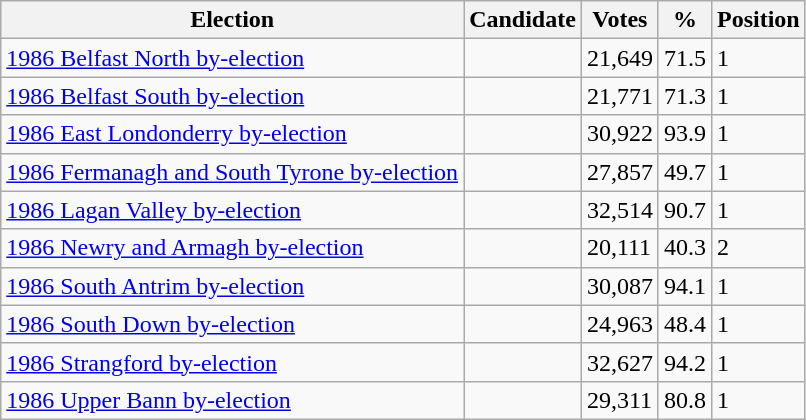<table class="wikitable sortable">
<tr>
<th>Election</th>
<th>Candidate</th>
<th>Votes</th>
<th>%</th>
<th>Position</th>
</tr>
<tr>
<td><a href='#'>1986 Belfast North by-election</a></td>
<td></td>
<td>21,649</td>
<td>71.5</td>
<td>1</td>
</tr>
<tr>
<td><a href='#'>1986 Belfast South by-election</a></td>
<td></td>
<td>21,771</td>
<td>71.3</td>
<td>1</td>
</tr>
<tr>
<td><a href='#'>1986 East Londonderry by-election</a></td>
<td></td>
<td>30,922</td>
<td>93.9</td>
<td>1</td>
</tr>
<tr>
<td><a href='#'>1986 Fermanagh and South Tyrone by-election</a></td>
<td></td>
<td>27,857</td>
<td>49.7</td>
<td>1</td>
</tr>
<tr>
<td><a href='#'>1986 Lagan Valley by-election</a></td>
<td></td>
<td>32,514</td>
<td>90.7</td>
<td>1</td>
</tr>
<tr>
<td><a href='#'>1986 Newry and Armagh by-election</a></td>
<td></td>
<td>20,111</td>
<td>40.3</td>
<td>2</td>
</tr>
<tr>
<td><a href='#'>1986 South Antrim by-election</a></td>
<td></td>
<td>30,087</td>
<td>94.1</td>
<td>1</td>
</tr>
<tr>
<td><a href='#'>1986 South Down by-election</a></td>
<td></td>
<td>24,963</td>
<td>48.4</td>
<td>1</td>
</tr>
<tr>
<td><a href='#'>1986 Strangford by-election</a></td>
<td></td>
<td>32,627</td>
<td>94.2</td>
<td>1</td>
</tr>
<tr>
<td><a href='#'>1986 Upper Bann by-election</a></td>
<td></td>
<td>29,311</td>
<td>80.8</td>
<td>1</td>
</tr>
</table>
